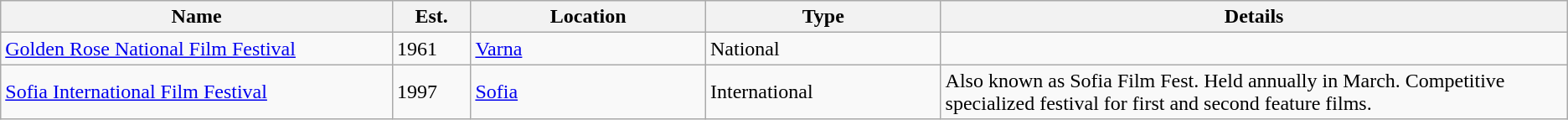<table class="wikitable">
<tr>
<th width="25%">Name</th>
<th width="5%">Est.</th>
<th width="15%">Location</th>
<th width="15%">Type</th>
<th>Details</th>
</tr>
<tr>
<td><a href='#'>Golden Rose National Film Festival</a></td>
<td>1961</td>
<td><a href='#'>Varna</a></td>
<td>National</td>
<td Held in September or October. Also known as "Golden Rose Film Festival"></td>
</tr>
<tr>
<td><a href='#'>Sofia International Film Festival</a></td>
<td>1997</td>
<td><a href='#'>Sofia</a></td>
<td>International</td>
<td>Also known as Sofia Film Fest. Held annually in March. Competitive specialized festival for first and second feature films.</td>
</tr>
</table>
